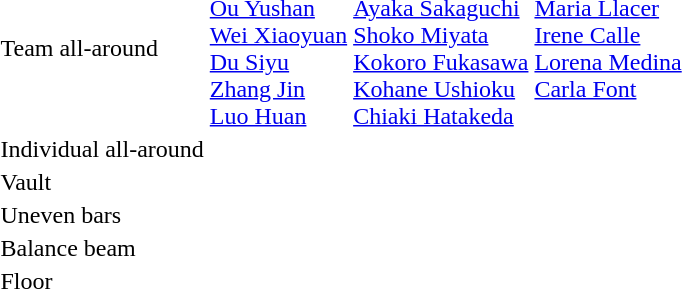<table>
<tr>
<td>Team all-around <br> </td>
<td><br><a href='#'>Ou Yushan</a><br><a href='#'>Wei Xiaoyuan</a><br><a href='#'>Du Siyu</a><br><a href='#'>Zhang Jin</a><br><a href='#'>Luo Huan</a></td>
<td><br><a href='#'>Ayaka Sakaguchi</a><br><a href='#'>Shoko Miyata</a><br><a href='#'>Kokoro Fukasawa</a><br><a href='#'>Kohane Ushioku</a><br><a href='#'>Chiaki Hatakeda</a></td>
<td valign=top><br><a href='#'>Maria Llacer</a><br><a href='#'>Irene Calle</a><br><a href='#'>Lorena Medina</a><br><a href='#'>Carla Font</a></td>
</tr>
<tr>
<td>Individual all-around <br> </td>
<td></td>
<td></td>
<td></td>
</tr>
<tr>
<td>Vault <br> </td>
<td></td>
<td></td>
<td></td>
</tr>
<tr>
<td>Uneven bars <br> </td>
<td></td>
<td></td>
<td></td>
</tr>
<tr>
<td>Balance beam <br> </td>
<td></td>
<td></td>
<td></td>
</tr>
<tr>
<td>Floor <br> </td>
<td></td>
<td></td>
<td></td>
</tr>
</table>
